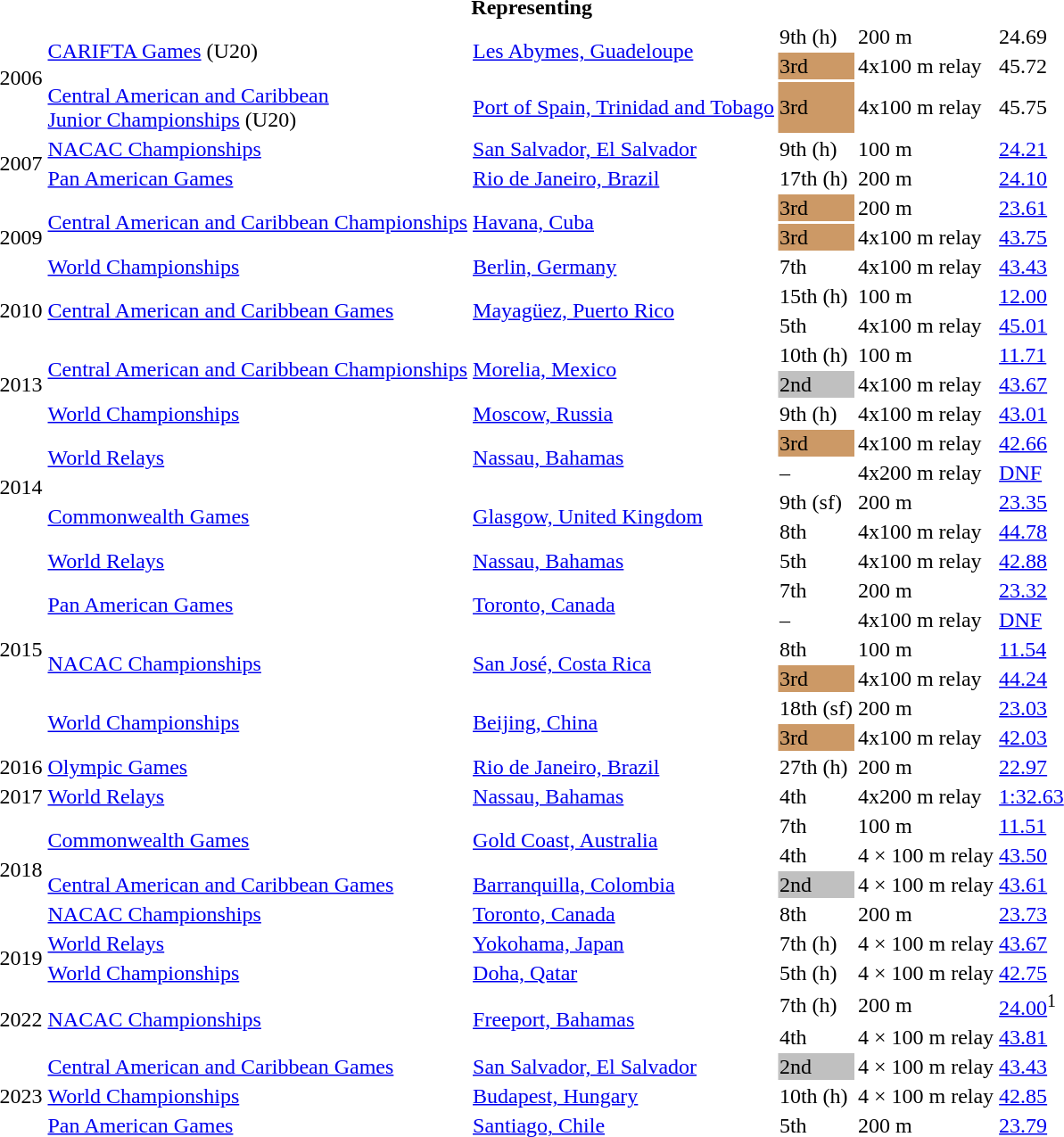<table>
<tr>
<th colspan="6">Representing </th>
</tr>
<tr>
<td rowspan=3>2006</td>
<td rowspan=2><a href='#'>CARIFTA Games</a> (U20)</td>
<td rowspan=2><a href='#'>Les Abymes, Guadeloupe</a></td>
<td>9th (h)</td>
<td>200 m</td>
<td>24.69</td>
</tr>
<tr>
<td bgcolor=cc9966>3rd</td>
<td>4x100 m relay</td>
<td>45.72</td>
</tr>
<tr>
<td><a href='#'>Central American and Caribbean<br>Junior Championships</a> (U20)</td>
<td><a href='#'>Port of Spain, Trinidad and Tobago</a></td>
<td bgcolor=cc9966>3rd</td>
<td>4x100 m relay</td>
<td>45.75</td>
</tr>
<tr>
<td rowspan=2>2007</td>
<td><a href='#'>NACAC Championships</a></td>
<td><a href='#'>San Salvador, El Salvador</a></td>
<td>9th (h)</td>
<td>100 m</td>
<td><a href='#'>24.21</a></td>
</tr>
<tr>
<td><a href='#'>Pan American Games</a></td>
<td><a href='#'>Rio de Janeiro, Brazil</a></td>
<td>17th (h)</td>
<td>200 m</td>
<td><a href='#'>24.10</a></td>
</tr>
<tr>
<td rowspan=3>2009</td>
<td rowspan=2><a href='#'>Central American and Caribbean Championships</a></td>
<td rowspan=2><a href='#'>Havana, Cuba</a></td>
<td bgcolor=cc9966>3rd</td>
<td>200 m</td>
<td><a href='#'>23.61</a></td>
</tr>
<tr>
<td bgcolor=cc9966>3rd</td>
<td>4x100 m relay</td>
<td><a href='#'>43.75</a></td>
</tr>
<tr>
<td><a href='#'>World Championships</a></td>
<td><a href='#'>Berlin, Germany</a></td>
<td>7th</td>
<td>4x100 m relay</td>
<td><a href='#'>43.43</a></td>
</tr>
<tr>
<td rowspan=2>2010</td>
<td rowspan=2><a href='#'>Central American and Caribbean Games</a></td>
<td rowspan=2><a href='#'>Mayagüez, Puerto Rico</a></td>
<td>15th (h)</td>
<td>100 m</td>
<td><a href='#'>12.00</a></td>
</tr>
<tr>
<td>5th</td>
<td>4x100 m relay</td>
<td><a href='#'>45.01</a></td>
</tr>
<tr>
<td rowspan=3>2013</td>
<td rowspan=2><a href='#'>Central American and Caribbean Championships</a></td>
<td rowspan=2><a href='#'>Morelia, Mexico</a></td>
<td>10th (h)</td>
<td>100 m</td>
<td><a href='#'>11.71</a></td>
</tr>
<tr>
<td bgcolor=silver>2nd</td>
<td>4x100 m relay</td>
<td><a href='#'>43.67</a></td>
</tr>
<tr>
<td><a href='#'>World Championships</a></td>
<td><a href='#'>Moscow, Russia</a></td>
<td>9th (h)</td>
<td>4x100 m relay</td>
<td><a href='#'>43.01</a></td>
</tr>
<tr>
<td rowspan=4>2014</td>
<td rowspan=2><a href='#'>World Relays</a></td>
<td rowspan=2><a href='#'>Nassau, Bahamas</a></td>
<td bgcolor=cc9966>3rd</td>
<td>4x100 m relay</td>
<td><a href='#'>42.66</a></td>
</tr>
<tr>
<td>–</td>
<td>4x200 m relay</td>
<td><a href='#'>DNF</a></td>
</tr>
<tr>
<td rowspan=2><a href='#'>Commonwealth Games</a></td>
<td rowspan=2><a href='#'>Glasgow, United Kingdom</a></td>
<td>9th (sf)</td>
<td>200 m</td>
<td><a href='#'>23.35</a></td>
</tr>
<tr>
<td>8th</td>
<td>4x100 m relay</td>
<td><a href='#'>44.78</a></td>
</tr>
<tr>
<td rowspan=7>2015</td>
<td><a href='#'>World Relays</a></td>
<td><a href='#'>Nassau, Bahamas</a></td>
<td>5th</td>
<td>4x100 m relay</td>
<td><a href='#'>42.88</a></td>
</tr>
<tr>
<td rowspan=2><a href='#'>Pan American Games</a></td>
<td rowspan=2><a href='#'>Toronto, Canada</a></td>
<td>7th</td>
<td>200 m</td>
<td><a href='#'>23.32</a></td>
</tr>
<tr>
<td>–</td>
<td>4x100 m relay</td>
<td><a href='#'>DNF</a></td>
</tr>
<tr>
<td rowspan=2><a href='#'>NACAC Championships</a></td>
<td rowspan=2><a href='#'>San José, Costa Rica</a></td>
<td>8th</td>
<td>100 m</td>
<td><a href='#'>11.54</a></td>
</tr>
<tr>
<td bgcolor=cc9966>3rd</td>
<td>4x100 m relay</td>
<td><a href='#'>44.24</a></td>
</tr>
<tr>
<td rowspan=2><a href='#'>World Championships</a></td>
<td rowspan=2><a href='#'>Beijing, China</a></td>
<td>18th (sf)</td>
<td>200 m</td>
<td><a href='#'>23.03</a></td>
</tr>
<tr>
<td bgcolor=cc9966>3rd</td>
<td>4x100 m relay</td>
<td><a href='#'>42.03</a></td>
</tr>
<tr>
<td>2016</td>
<td><a href='#'>Olympic Games</a></td>
<td><a href='#'>Rio de Janeiro, Brazil</a></td>
<td>27th (h)</td>
<td>200 m</td>
<td><a href='#'>22.97</a></td>
</tr>
<tr>
<td>2017</td>
<td><a href='#'>World Relays</a></td>
<td><a href='#'>Nassau, Bahamas</a></td>
<td>4th</td>
<td>4x200 m relay</td>
<td><a href='#'>1:32.63</a></td>
</tr>
<tr>
<td rowspan=4>2018</td>
<td rowspan=2><a href='#'>Commonwealth Games</a></td>
<td rowspan=2><a href='#'>Gold Coast, Australia</a></td>
<td>7th</td>
<td>100 m</td>
<td><a href='#'>11.51</a></td>
</tr>
<tr>
<td>4th</td>
<td>4 × 100 m relay</td>
<td><a href='#'>43.50</a></td>
</tr>
<tr>
<td><a href='#'>Central American and Caribbean Games</a></td>
<td><a href='#'>Barranquilla, Colombia</a></td>
<td bgcolor=silver>2nd</td>
<td>4 × 100 m relay</td>
<td><a href='#'>43.61</a></td>
</tr>
<tr>
<td><a href='#'>NACAC Championships</a></td>
<td><a href='#'>Toronto, Canada</a></td>
<td>8th</td>
<td>200 m</td>
<td><a href='#'>23.73</a></td>
</tr>
<tr>
<td rowspan=2>2019</td>
<td><a href='#'>World Relays</a></td>
<td><a href='#'>Yokohama, Japan</a></td>
<td>7th (h)</td>
<td>4 × 100 m relay</td>
<td><a href='#'>43.67</a></td>
</tr>
<tr>
<td><a href='#'>World Championships</a></td>
<td><a href='#'>Doha, Qatar</a></td>
<td>5th (h)</td>
<td>4 × 100 m relay</td>
<td><a href='#'>42.75</a></td>
</tr>
<tr>
<td rowspan=2>2022</td>
<td rowspan=2><a href='#'>NACAC Championships</a></td>
<td rowspan=2><a href='#'>Freeport, Bahamas</a></td>
<td>7th (h)</td>
<td>200 m</td>
<td><a href='#'>24.00</a><sup>1</sup></td>
</tr>
<tr>
<td>4th</td>
<td>4 × 100 m relay</td>
<td><a href='#'>43.81</a></td>
</tr>
<tr>
<td rowspan=3>2023</td>
<td><a href='#'>Central American and Caribbean Games</a></td>
<td><a href='#'>San Salvador, El Salvador</a></td>
<td bgcolor=silver>2nd</td>
<td>4 × 100 m relay</td>
<td><a href='#'>43.43</a></td>
</tr>
<tr>
<td><a href='#'>World Championships</a></td>
<td><a href='#'>Budapest, Hungary</a></td>
<td>10th (h)</td>
<td>4 × 100 m relay</td>
<td><a href='#'>42.85</a></td>
</tr>
<tr>
<td><a href='#'>Pan American Games</a></td>
<td><a href='#'>Santiago, Chile</a></td>
<td>5th</td>
<td>200 m</td>
<td><a href='#'>23.79</a></td>
</tr>
</table>
